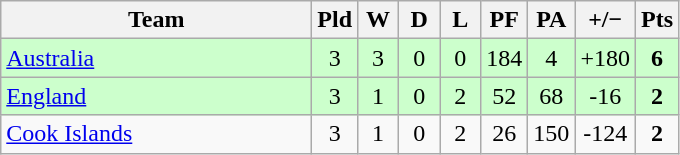<table class="wikitable" style="text-align:center">
<tr>
<th width="200">Team</th>
<th width="20">Pld</th>
<th width="20">W</th>
<th width="20">D</th>
<th width="20">L</th>
<th width="20">PF</th>
<th width="20">PA</th>
<th width="32">+/−</th>
<th width="20">Pts</th>
</tr>
<tr style="background:#cfc">
<td style="text-align:left;"> <a href='#'>Australia</a></td>
<td>3</td>
<td>3</td>
<td>0</td>
<td>0</td>
<td>184</td>
<td>4</td>
<td>+180</td>
<td><strong>6</strong></td>
</tr>
<tr style="background:#cfc">
<td style="text-align:left;"> <a href='#'>England</a></td>
<td>3</td>
<td>1</td>
<td>0</td>
<td>2</td>
<td>52</td>
<td>68</td>
<td>-16</td>
<td><strong>2</strong></td>
</tr>
<tr>
<td style="text-align:left;"> <a href='#'>Cook Islands</a></td>
<td>3</td>
<td>1</td>
<td>0</td>
<td>2</td>
<td>26</td>
<td>150</td>
<td>-124</td>
<td><strong>2</strong></td>
</tr>
</table>
